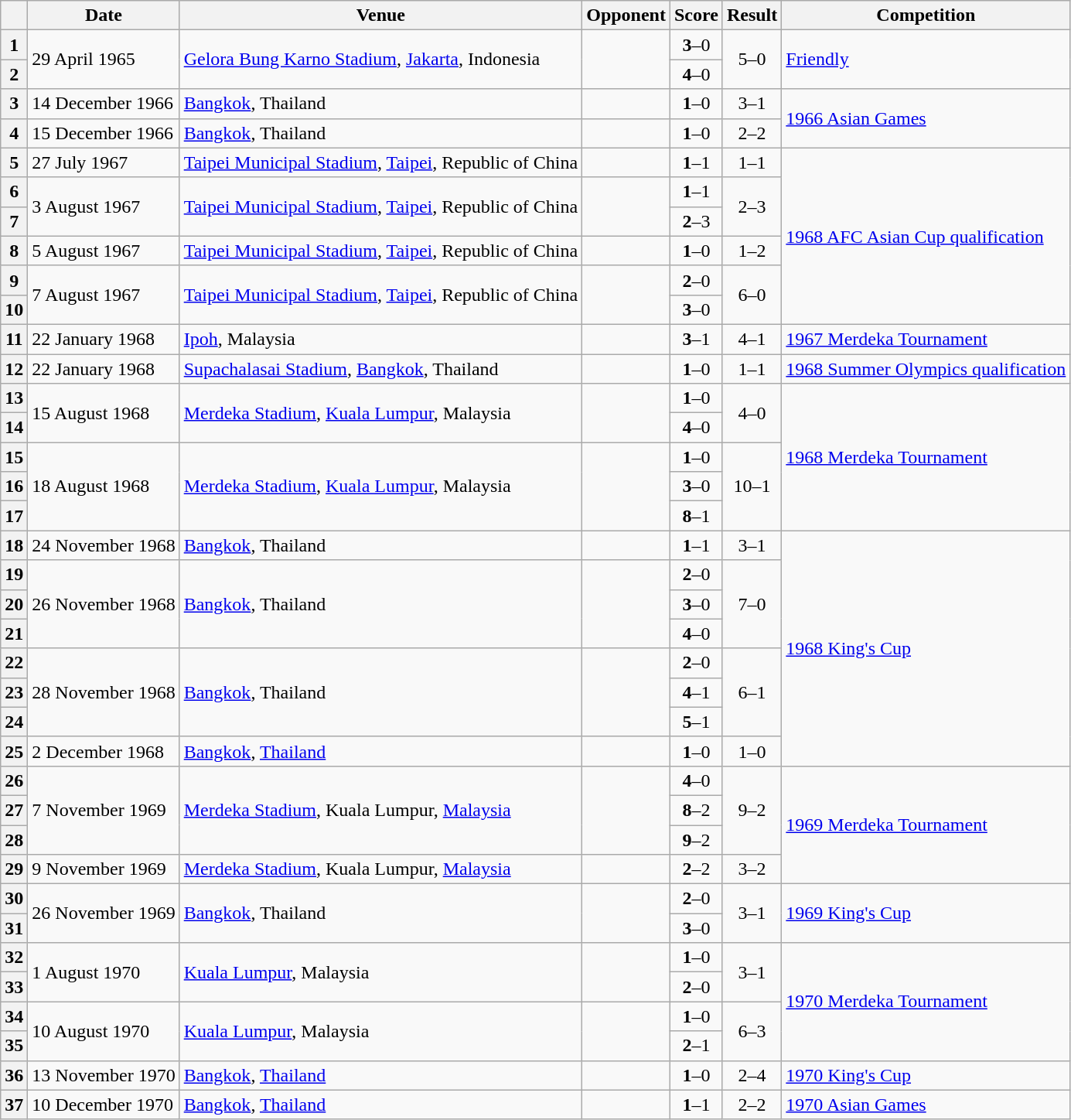<table class="wikitable sortable">
<tr>
<th scope="col"></th>
<th scope="col">Date</th>
<th scope="col">Venue</th>
<th scope="col">Opponent</th>
<th scope="col">Score</th>
<th scope="col">Result</th>
<th scope="col">Competition</th>
</tr>
<tr>
<th scope=row>1</th>
<td rowspan=2>29 April 1965</td>
<td rowspan=2><a href='#'>Gelora Bung Karno Stadium</a>, <a href='#'>Jakarta</a>, Indonesia</td>
<td rowspan=2></td>
<td align=center><strong>3</strong>–0</td>
<td rowspan=2 align=center>5–0</td>
<td rowspan=2><a href='#'>Friendly</a></td>
</tr>
<tr>
<th scope=row>2</th>
<td align=center><strong>4</strong>–0</td>
</tr>
<tr>
<th scope=row>3</th>
<td>14 December 1966</td>
<td><a href='#'>Bangkok</a>, Thailand</td>
<td></td>
<td align=center><strong>1</strong>–0</td>
<td align=center>3–1</td>
<td rowspan=2><a href='#'>1966 Asian Games</a></td>
</tr>
<tr>
<th scope=row>4</th>
<td>15 December 1966</td>
<td><a href='#'>Bangkok</a>, Thailand</td>
<td></td>
<td align=center><strong>1</strong>–0</td>
<td align=center>2–2</td>
</tr>
<tr>
<th scope=row>5</th>
<td>27 July 1967</td>
<td><a href='#'>Taipei Municipal Stadium</a>, <a href='#'>Taipei</a>, Republic of China</td>
<td></td>
<td align=center><strong>1</strong>–1</td>
<td align=center>1–1</td>
<td rowspan=6><a href='#'>1968 AFC Asian Cup qualification</a></td>
</tr>
<tr>
<th scope=row>6</th>
<td rowspan=2>3 August 1967</td>
<td rowspan=2><a href='#'>Taipei Municipal Stadium</a>, <a href='#'>Taipei</a>, Republic of China</td>
<td rowspan=2></td>
<td align=center><strong>1</strong>–1</td>
<td rowspan=2 align=center>2–3</td>
</tr>
<tr>
<th scope=row>7</th>
<td align=center><strong>2</strong>–3</td>
</tr>
<tr>
<th scope=row>8</th>
<td>5 August 1967</td>
<td><a href='#'>Taipei Municipal Stadium</a>, <a href='#'>Taipei</a>, Republic of China</td>
<td></td>
<td align=center><strong>1</strong>–0</td>
<td align=center>1–2</td>
</tr>
<tr>
<th scope=row>9</th>
<td rowspan=2>7 August 1967</td>
<td rowspan=2><a href='#'>Taipei Municipal Stadium</a>, <a href='#'>Taipei</a>, Republic of China</td>
<td rowspan="2"></td>
<td align=center><strong>2</strong>–0</td>
<td rowspan=2 align=center>6–0</td>
</tr>
<tr>
<th scope=row>10</th>
<td align=center><strong>3</strong>–0</td>
</tr>
<tr>
<th scope=row>11</th>
<td>22 January 1968</td>
<td><a href='#'>Ipoh</a>, Malaysia</td>
<td></td>
<td align=center><strong>3</strong>–1</td>
<td align=center>4–1</td>
<td><a href='#'>1967 Merdeka Tournament</a></td>
</tr>
<tr>
<th scope=row>12</th>
<td>22 January 1968</td>
<td><a href='#'>Supachalasai Stadium</a>, <a href='#'>Bangkok</a>, Thailand</td>
<td></td>
<td align=center><strong>1</strong>–0</td>
<td align=center>1–1</td>
<td><a href='#'>1968 Summer Olympics qualification</a></td>
</tr>
<tr>
<th scope=row>13</th>
<td rowspan=2>15 August 1968</td>
<td rowspan=2><a href='#'>Merdeka Stadium</a>, <a href='#'>Kuala Lumpur</a>, Malaysia</td>
<td rowspan=2></td>
<td align=center><strong>1</strong>–0</td>
<td rowspan=2 align=center>4–0</td>
<td rowspan=5><a href='#'>1968 Merdeka Tournament</a></td>
</tr>
<tr>
<th scope=row>14</th>
<td align=center><strong>4</strong>–0</td>
</tr>
<tr>
<th scope=row>15</th>
<td rowspan="3">18 August 1968</td>
<td rowspan="3"><a href='#'>Merdeka Stadium</a>, <a href='#'>Kuala Lumpur</a>, Malaysia</td>
<td rowspan="3"></td>
<td align=center><strong>1</strong>–0</td>
<td rowspan="3" align=center>10–1</td>
</tr>
<tr>
<th scope=row>16</th>
<td align=center><strong>3</strong>–0</td>
</tr>
<tr>
<th scope=row>17</th>
<td align=center><strong>8</strong>–1</td>
</tr>
<tr>
<th scope=row>18</th>
<td>24 November 1968</td>
<td><a href='#'>Bangkok</a>, Thailand</td>
<td></td>
<td align=center><strong>1</strong>–1</td>
<td align=center>3–1</td>
<td rowspan="8"><a href='#'>1968 King's Cup</a></td>
</tr>
<tr>
<th scope=row>19</th>
<td rowspan="3">26 November 1968</td>
<td rowspan="3"><a href='#'>Bangkok</a>, Thailand</td>
<td rowspan="3"></td>
<td align=center><strong>2</strong>–0</td>
<td rowspan="3" align=center>7–0</td>
</tr>
<tr>
<th scope=row>20</th>
<td align=center><strong>3</strong>–0</td>
</tr>
<tr>
<th scope=row>21</th>
<td align=center><strong>4</strong>–0</td>
</tr>
<tr>
<th scope=row>22</th>
<td rowspan="3">28 November 1968</td>
<td rowspan="3"><a href='#'>Bangkok</a>, Thailand</td>
<td rowspan="3"></td>
<td align=center><strong>2</strong>–0</td>
<td rowspan="3" align=center>6–1</td>
</tr>
<tr>
<th scope=row>23</th>
<td align=center><strong>4</strong>–1</td>
</tr>
<tr>
<th scope=row>24</th>
<td align=center><strong>5</strong>–1</td>
</tr>
<tr>
<th scope=row>25</th>
<td>2 December 1968</td>
<td><a href='#'>Bangkok</a>, <a href='#'>Thailand</a></td>
<td></td>
<td align=center><strong>1</strong>–0</td>
<td align=center>1–0</td>
</tr>
<tr>
<th scope=row>26</th>
<td rowspan="3">7 November 1969</td>
<td rowspan="3"><a href='#'>Merdeka Stadium</a>, Kuala Lumpur, <a href='#'>Malaysia</a></td>
<td rowspan="3"></td>
<td align=center><strong>4</strong>–0</td>
<td rowspan="3" align=center>9–2</td>
<td rowspan="4"><a href='#'>1969 Merdeka Tournament</a></td>
</tr>
<tr>
<th scope=row>27</th>
<td align=center><strong>8</strong>–2</td>
</tr>
<tr>
<th scope=row>28</th>
<td align=center><strong>9</strong>–2</td>
</tr>
<tr>
<th scope=row>29</th>
<td>9 November 1969</td>
<td><a href='#'>Merdeka Stadium</a>, Kuala Lumpur, <a href='#'>Malaysia</a></td>
<td></td>
<td align=center><strong>2</strong>–2</td>
<td align=center>3–2</td>
</tr>
<tr>
<th scope=row>30</th>
<td rowspan="2">26 November 1969</td>
<td rowspan="2"><a href='#'>Bangkok</a>, Thailand</td>
<td rowspan="2"></td>
<td align=center><strong>2</strong>–0</td>
<td rowspan="2" align=center>3–1</td>
<td rowspan="2"><a href='#'>1969 King's Cup</a></td>
</tr>
<tr>
<th scope=row>31</th>
<td align=center><strong>3</strong>–0</td>
</tr>
<tr>
<th scope=row>32</th>
<td rowspan="2">1 August 1970</td>
<td rowspan="2"><a href='#'>Kuala Lumpur</a>, Malaysia</td>
<td rowspan="2"></td>
<td align=center><strong>1</strong>–0</td>
<td rowspan="2" align=center>3–1</td>
<td rowspan="4"><a href='#'>1970 Merdeka Tournament</a></td>
</tr>
<tr>
<th scope=row>33</th>
<td align=center><strong>2</strong>–0</td>
</tr>
<tr>
<th scope=row>34</th>
<td rowspan="2">10 August 1970</td>
<td rowspan="2"><a href='#'>Kuala Lumpur</a>, Malaysia</td>
<td rowspan="2"></td>
<td align=center><strong>1</strong>–0</td>
<td rowspan="2" align=center>6–3</td>
</tr>
<tr>
<th scope=row>35</th>
<td align=center><strong>2</strong>–1</td>
</tr>
<tr>
<th scope=row>36</th>
<td>13 November 1970</td>
<td><a href='#'>Bangkok</a>, <a href='#'>Thailand</a></td>
<td></td>
<td align=center><strong>1</strong>–0</td>
<td align=center>2–4</td>
<td><a href='#'>1970 King's Cup</a></td>
</tr>
<tr>
<th scope=row>37</th>
<td>10 December 1970</td>
<td><a href='#'>Bangkok</a>, <a href='#'>Thailand</a></td>
<td></td>
<td align=center><strong>1</strong>–1</td>
<td align=center>2–2</td>
<td><a href='#'>1970 Asian Games</a></td>
</tr>
</table>
